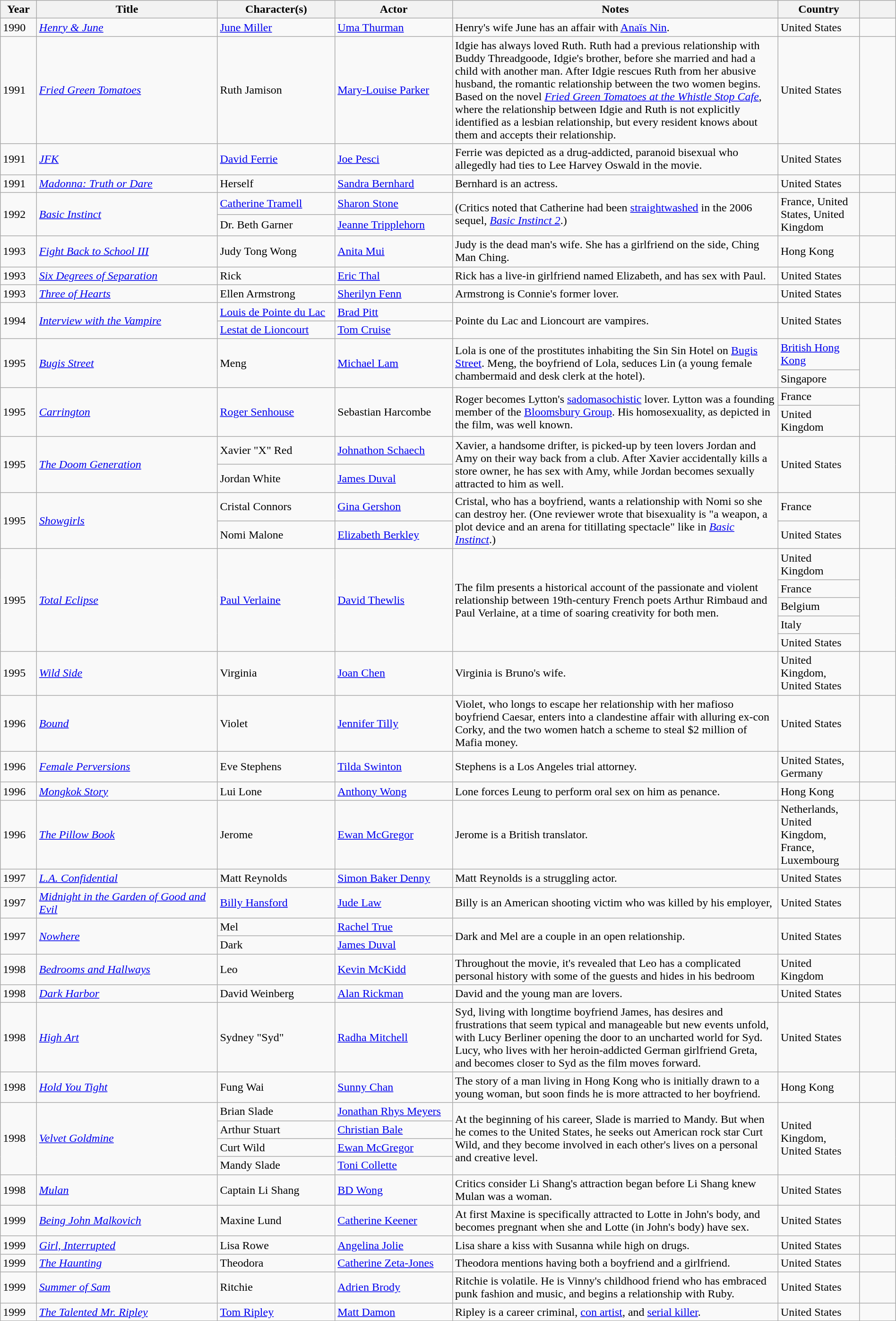<table class="wikitable sortable" style="width: 100%">
<tr>
<th style="width:4%;">Year</th>
<th style="width:20%;">Title</th>
<th style="width:13%;">Character(s)</th>
<th style="width:13%;">Actor</th>
<th style="width:36%;">Notes</th>
<th style="width:9%;">Country</th>
<th style="width:4%;" class="unsortable"></th>
</tr>
<tr>
<td>1990</td>
<td><em><a href='#'>Henry & June</a></em></td>
<td><a href='#'>June Miller</a></td>
<td><a href='#'>Uma Thurman</a></td>
<td>Henry's wife June has an affair with <a href='#'>Anaïs Nin</a>.</td>
<td>United States</td>
<td></td>
</tr>
<tr>
<td>1991</td>
<td><em><a href='#'>Fried Green Tomatoes</a></em></td>
<td>Ruth Jamison</td>
<td><a href='#'>Mary-Louise Parker</a></td>
<td>Idgie has always loved Ruth. Ruth had a previous relationship with Buddy Threadgoode, Idgie's brother, before she married and had a child with another man. After Idgie rescues Ruth from her abusive husband, the romantic relationship between the two women begins.  Based on the novel <em><a href='#'>Fried Green Tomatoes at the Whistle Stop Cafe</a></em>, where the relationship between Idgie and Ruth is not explicitly identified as a lesbian relationship, but every resident knows about them and accepts their relationship.</td>
<td>United States</td>
<td></td>
</tr>
<tr>
<td>1991</td>
<td><em><a href='#'>JFK</a></em></td>
<td><a href='#'>David Ferrie</a></td>
<td><a href='#'>Joe Pesci</a></td>
<td>Ferrie was depicted as a drug-addicted, paranoid bisexual who allegedly had ties to Lee Harvey Oswald in the movie.</td>
<td>United States</td>
<td></td>
</tr>
<tr>
<td>1991</td>
<td><em><a href='#'>Madonna: Truth or Dare</a></em></td>
<td>Herself</td>
<td><a href='#'>Sandra Bernhard</a></td>
<td>Bernhard is an actress.</td>
<td>United States</td>
<td></td>
</tr>
<tr>
<td rowspan="2">1992</td>
<td rowspan="2"><em><a href='#'>Basic Instinct</a></em></td>
<td><a href='#'>Catherine Tramell</a></td>
<td><a href='#'>Sharon Stone</a></td>
<td rowspan="2">(Critics noted that Catherine had been <a href='#'>straightwashed</a> in the 2006 sequel, <em><a href='#'>Basic Instinct 2</a></em>.)</td>
<td rowspan="2">France, United States, United Kingdom</td>
<td rowspan="2"></td>
</tr>
<tr>
<td>Dr. Beth Garner</td>
<td><a href='#'>Jeanne Tripplehorn</a></td>
</tr>
<tr>
<td>1993</td>
<td><em><a href='#'>Fight Back to School III</a></em></td>
<td>Judy Tong Wong</td>
<td><a href='#'>Anita Mui</a></td>
<td>Judy is the dead man's wife. She has a girlfriend on the side, Ching Man Ching.</td>
<td>Hong Kong</td>
<td></td>
</tr>
<tr>
<td>1993</td>
<td><em><a href='#'>Six Degrees of Separation</a></em></td>
<td>Rick</td>
<td><a href='#'>Eric Thal</a></td>
<td>Rick has a live-in girlfriend named Elizabeth, and has sex with Paul.</td>
<td>United States</td>
<td></td>
</tr>
<tr>
<td>1993</td>
<td><em><a href='#'>Three of Hearts</a></em></td>
<td>Ellen Armstrong</td>
<td><a href='#'>Sherilyn Fenn</a></td>
<td>Armstrong is Connie's former lover.</td>
<td>United States</td>
<td></td>
</tr>
<tr>
<td rowspan="2">1994</td>
<td rowspan="2"><em><a href='#'>Interview with the Vampire</a></em></td>
<td><a href='#'>Louis de Pointe du Lac</a></td>
<td><a href='#'>Brad Pitt</a></td>
<td rowspan="2">Pointe du Lac and Lioncourt are vampires.</td>
<td rowspan="2">United States</td>
<td rowspan="2"></td>
</tr>
<tr>
<td><a href='#'>Lestat de Lioncourt</a></td>
<td><a href='#'>Tom Cruise</a></td>
</tr>
<tr>
<td rowspan="2">1995</td>
<td rowspan="2"><em><a href='#'>Bugis Street</a></em></td>
<td rowspan="2">Meng</td>
<td rowspan="2"><a href='#'>Michael Lam</a></td>
<td rowspan="2">Lola is one of the prostitutes inhabiting the Sin Sin Hotel on <a href='#'>Bugis Street</a>.  Meng, the boyfriend of Lola, seduces Lin (a young female chambermaid and desk clerk at the hotel).</td>
<td><a href='#'>British Hong Kong</a></td>
<td rowspan="2"></td>
</tr>
<tr>
<td>Singapore</td>
</tr>
<tr>
<td rowspan="2">1995</td>
<td rowspan="2"><em><a href='#'>Carrington</a></em></td>
<td rowspan="2"><a href='#'>Roger Senhouse</a></td>
<td rowspan="2">Sebastian Harcombe</td>
<td rowspan="2">Roger becomes Lytton's <a href='#'>sadomasochistic</a> lover.  Lytton was a founding member of the <a href='#'>Bloomsbury Group</a>. His homosexuality, as depicted in the film, was well known.</td>
<td>France</td>
<td rowspan="2"></td>
</tr>
<tr>
<td>United Kingdom</td>
</tr>
<tr>
<td rowspan="2">1995</td>
<td rowspan="2"><em><a href='#'>The Doom Generation</a></em></td>
<td>Xavier "X" Red</td>
<td><a href='#'>Johnathon Schaech</a></td>
<td rowspan="2">Xavier, a handsome drifter, is picked-up by teen lovers Jordan and Amy on their way back from a club. After Xavier accidentally kills a store owner, he has sex with Amy, while Jordan becomes sexually attracted to him as well.</td>
<td rowspan="2">United States</td>
<td rowspan="2"><br></td>
</tr>
<tr>
<td>Jordan White</td>
<td><a href='#'>James Duval</a></td>
</tr>
<tr>
<td rowspan="2">1995</td>
<td rowspan="2"><em><a href='#'>Showgirls</a></em></td>
<td>Cristal Connors</td>
<td><a href='#'>Gina Gershon</a></td>
<td rowspan="2">Cristal, who has a boyfriend, wants a relationship with Nomi so she can destroy her. (One reviewer wrote that bisexuality is "a weapon, a plot device and an arena for titillating spectacle" like in <em><a href='#'>Basic Instinct</a></em>.)</td>
<td>France</td>
<td rowspan="2"></td>
</tr>
<tr>
<td>Nomi Malone</td>
<td><a href='#'>Elizabeth Berkley</a></td>
<td>United States</td>
</tr>
<tr>
<td rowspan="5">1995</td>
<td rowspan="5"><em><a href='#'>Total Eclipse</a></em></td>
<td rowspan="5"><a href='#'>Paul Verlaine</a></td>
<td rowspan="5"><a href='#'>David Thewlis</a></td>
<td rowspan="5">The film presents a historical account of the passionate and violent relationship between 19th-century French poets Arthur Rimbaud and Paul Verlaine, at a time of soaring creativity for both men.</td>
<td>United Kingdom</td>
<td rowspan="5"></td>
</tr>
<tr>
<td>France</td>
</tr>
<tr>
<td>Belgium</td>
</tr>
<tr>
<td>Italy</td>
</tr>
<tr>
<td>United States</td>
</tr>
<tr>
<td>1995</td>
<td><em><a href='#'>Wild Side</a></em></td>
<td>Virginia</td>
<td><a href='#'>Joan Chen</a></td>
<td>Virginia is Bruno's wife.</td>
<td>United Kingdom, United States</td>
<td></td>
</tr>
<tr>
<td>1996</td>
<td><em><a href='#'>Bound</a></em></td>
<td>Violet</td>
<td><a href='#'>Jennifer Tilly</a></td>
<td>Violet, who longs to escape her relationship with her mafioso boyfriend Caesar, enters into a clandestine affair with alluring ex-con Corky, and the two women hatch a scheme to steal $2 million of Mafia money.</td>
<td>United States</td>
<td></td>
</tr>
<tr>
<td>1996</td>
<td><em><a href='#'>Female Perversions</a></em></td>
<td>Eve Stephens</td>
<td><a href='#'>Tilda Swinton</a></td>
<td>Stephens is a Los Angeles trial attorney.</td>
<td>United States, Germany</td>
<td></td>
</tr>
<tr>
<td>1996</td>
<td><em><a href='#'>Mongkok Story</a></em></td>
<td>Lui Lone</td>
<td><a href='#'>Anthony Wong</a></td>
<td>Lone forces Leung to perform oral sex on him as penance.</td>
<td>Hong Kong</td>
<td></td>
</tr>
<tr>
<td>1996</td>
<td><em><a href='#'>The Pillow Book</a></em></td>
<td>Jerome</td>
<td><a href='#'>Ewan McGregor</a></td>
<td>Jerome is a British translator.</td>
<td>Netherlands, United Kingdom, France, Luxembourg</td>
<td></td>
</tr>
<tr>
<td>1997</td>
<td><em><a href='#'>L.A. Confidential</a></em></td>
<td>Matt Reynolds</td>
<td><a href='#'>Simon Baker Denny</a></td>
<td>Matt Reynolds is a struggling actor.</td>
<td>United States</td>
<td></td>
</tr>
<tr>
<td>1997</td>
<td><em><a href='#'>Midnight in the Garden of Good and Evil</a></em></td>
<td><a href='#'>Billy Hansford</a></td>
<td><a href='#'>Jude Law</a></td>
<td>Billy is an American shooting victim who was killed by his employer,</td>
<td>United States</td>
<td></td>
</tr>
<tr>
<td rowspan="2">1997</td>
<td rowspan="2"><em><a href='#'>Nowhere</a></em></td>
<td>Mel</td>
<td><a href='#'>Rachel True</a></td>
<td rowspan="2">Dark and Mel are a couple in an open relationship.</td>
<td rowspan="2">United States</td>
<td rowspan="2"></td>
</tr>
<tr>
<td>Dark</td>
<td><a href='#'>James Duval</a></td>
</tr>
<tr>
<td>1998</td>
<td><em><a href='#'>Bedrooms and Hallways</a></em></td>
<td>Leo</td>
<td><a href='#'>Kevin McKidd</a></td>
<td>Throughout the movie, it's revealed that Leo has a complicated personal history with some of the guests and hides in his bedroom</td>
<td>United Kingdom</td>
<td></td>
</tr>
<tr>
<td>1998</td>
<td><em><a href='#'>Dark Harbor</a></em></td>
<td>David Weinberg</td>
<td><a href='#'>Alan Rickman</a></td>
<td>David and the young man are lovers.</td>
<td>United States</td>
<td></td>
</tr>
<tr>
<td>1998</td>
<td><em><a href='#'>High Art</a></em></td>
<td>Sydney "Syd"</td>
<td><a href='#'>Radha Mitchell</a></td>
<td>Syd, living with longtime boyfriend James, has desires and frustrations that seem typical and manageable but new events unfold, with Lucy Berliner opening the door to an uncharted world for Syd. Lucy, who lives with her heroin-addicted German girlfriend Greta, and becomes closer to Syd as the film moves forward.</td>
<td>United States</td>
<td></td>
</tr>
<tr>
<td>1998</td>
<td><em><a href='#'>Hold You Tight</a></em></td>
<td>Fung Wai</td>
<td><a href='#'>Sunny Chan</a></td>
<td>The story of a man living in Hong Kong who is initially drawn to a young woman, but soon finds he is more attracted to her boyfriend.</td>
<td>Hong Kong</td>
<td></td>
</tr>
<tr>
<td rowspan="4">1998</td>
<td rowspan="4"><em><a href='#'>Velvet Goldmine</a></em></td>
<td>Brian Slade</td>
<td><a href='#'>Jonathan Rhys Meyers</a></td>
<td rowspan="4">At the beginning of his career, Slade is married to Mandy. But when he comes to the United States, he seeks out American rock star Curt Wild, and they become involved in each other's lives on a personal and creative level.</td>
<td rowspan="4">United Kingdom, United States</td>
<td rowspan="4"></td>
</tr>
<tr>
<td>Arthur Stuart</td>
<td><a href='#'>Christian Bale</a></td>
</tr>
<tr>
<td>Curt Wild</td>
<td><a href='#'>Ewan McGregor</a></td>
</tr>
<tr>
<td>Mandy Slade</td>
<td><a href='#'>Toni Collette</a></td>
</tr>
<tr>
<td>1998</td>
<td><em><a href='#'>Mulan</a></em></td>
<td>Captain Li Shang</td>
<td><a href='#'>BD Wong</a></td>
<td>Critics consider Li Shang's attraction began before Li Shang knew Mulan was a woman.</td>
<td>United States</td>
<td></td>
</tr>
<tr>
<td>1999</td>
<td><em><a href='#'>Being John Malkovich</a></em></td>
<td>Maxine Lund</td>
<td><a href='#'>Catherine Keener</a></td>
<td>At first Maxine is specifically attracted to Lotte in John's body, and becomes pregnant when she and Lotte (in John's body) have sex.</td>
<td>United States</td>
<td></td>
</tr>
<tr>
<td>1999</td>
<td><em><a href='#'>Girl, Interrupted</a></em></td>
<td>Lisa Rowe</td>
<td><a href='#'>Angelina Jolie</a></td>
<td>Lisa share a kiss with Susanna while high on drugs.</td>
<td>United States</td>
<td></td>
</tr>
<tr>
<td>1999</td>
<td><em><a href='#'>The Haunting</a> </em></td>
<td>Theodora</td>
<td><a href='#'>Catherine Zeta-Jones</a></td>
<td>Theodora mentions having both a boyfriend and a girlfriend.</td>
<td>United States</td>
<td></td>
</tr>
<tr>
<td>1999</td>
<td><em><a href='#'>Summer of Sam</a></em></td>
<td>Ritchie</td>
<td><a href='#'>Adrien Brody</a></td>
<td>Ritchie is volatile. He is Vinny's childhood friend who has embraced punk fashion and music, and begins a relationship with Ruby.</td>
<td>United States</td>
<td></td>
</tr>
<tr>
<td>1999</td>
<td><em><a href='#'>The Talented Mr. Ripley</a></em></td>
<td><a href='#'>Tom Ripley</a></td>
<td><a href='#'>Matt Damon</a></td>
<td>Ripley is a career criminal, <a href='#'>con artist</a>, and <a href='#'>serial killer</a>.</td>
<td>United States</td>
<td></td>
</tr>
<tr>
</tr>
</table>
